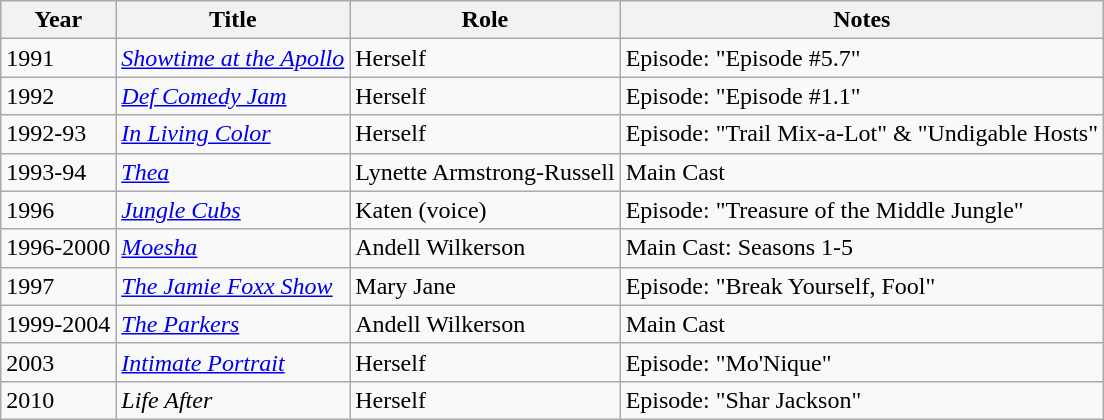<table class="wikitable plainrowheaders sortable" style="margin-right: 0;">
<tr>
<th scope="col">Year</th>
<th scope="col">Title</th>
<th scope="col">Role</th>
<th scope="col" class="unsortable">Notes</th>
</tr>
<tr>
<td>1991</td>
<td><em><a href='#'>Showtime at the Apollo</a></em></td>
<td>Herself</td>
<td>Episode: "Episode #5.7"</td>
</tr>
<tr>
<td>1992</td>
<td><em><a href='#'>Def Comedy Jam</a></em></td>
<td>Herself</td>
<td>Episode: "Episode #1.1"</td>
</tr>
<tr>
<td>1992-93</td>
<td><em><a href='#'>In Living Color</a></em></td>
<td>Herself</td>
<td>Episode: "Trail Mix-a-Lot" & "Undigable Hosts"</td>
</tr>
<tr>
<td>1993-94</td>
<td><em><a href='#'>Thea</a></em></td>
<td>Lynette Armstrong-Russell</td>
<td>Main Cast</td>
</tr>
<tr>
<td>1996</td>
<td><em><a href='#'>Jungle Cubs</a></em></td>
<td>Katen (voice)</td>
<td>Episode: "Treasure of the Middle Jungle"</td>
</tr>
<tr>
<td>1996-2000</td>
<td><em><a href='#'>Moesha</a></em></td>
<td>Andell Wilkerson</td>
<td>Main Cast: Seasons 1-5</td>
</tr>
<tr>
<td>1997</td>
<td><em><a href='#'>The Jamie Foxx Show</a></em></td>
<td>Mary Jane</td>
<td>Episode: "Break Yourself, Fool"</td>
</tr>
<tr>
<td>1999-2004</td>
<td><em><a href='#'>The Parkers</a></em></td>
<td>Andell Wilkerson</td>
<td>Main Cast</td>
</tr>
<tr>
<td>2003</td>
<td><em><a href='#'>Intimate Portrait</a></em></td>
<td>Herself</td>
<td>Episode: "Mo'Nique"</td>
</tr>
<tr>
<td>2010</td>
<td><em>Life After</em></td>
<td>Herself</td>
<td>Episode: "Shar Jackson"</td>
</tr>
</table>
